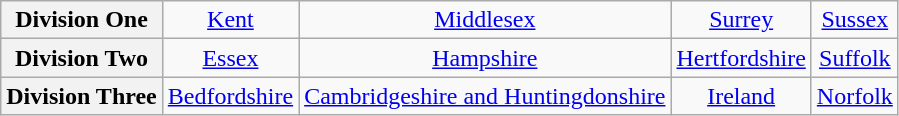<table class="wikitable" style="text-align: center" style="font-size: 95%; border: 1px #aaaaaa solid; border-collapse: collapse; clear:center;">
<tr>
<th>Division One</th>
<td><a href='#'>Kent</a></td>
<td><a href='#'>Middlesex</a></td>
<td><a href='#'>Surrey</a></td>
<td><a href='#'>Sussex</a></td>
</tr>
<tr>
<th>Division Two</th>
<td><a href='#'>Essex</a></td>
<td><a href='#'>Hampshire</a></td>
<td><a href='#'>Hertfordshire</a></td>
<td><a href='#'>Suffolk</a></td>
</tr>
<tr>
<th>Division Three</th>
<td><a href='#'>Bedfordshire</a></td>
<td><a href='#'>Cambridgeshire and Huntingdonshire</a></td>
<td><a href='#'>Ireland</a></td>
<td><a href='#'>Norfolk</a></td>
</tr>
</table>
